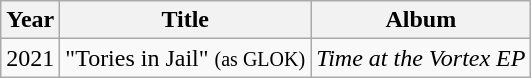<table class="wikitable">
<tr>
<th>Year</th>
<th>Title</th>
<th>Album</th>
</tr>
<tr>
<td>2021</td>
<td>"Tories in Jail" <small>(as GLOK)</small></td>
<td><em>Time at the Vortex EP</em></td>
</tr>
</table>
